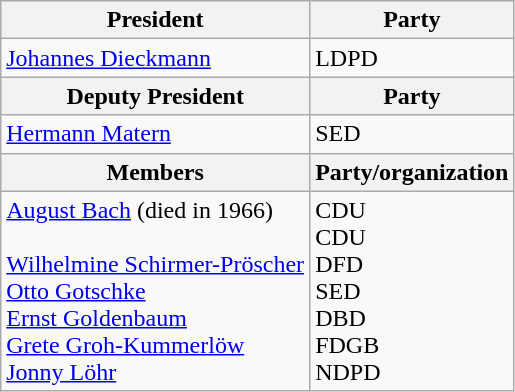<table class="wikitable">
<tr>
<th>President</th>
<th>Party</th>
</tr>
<tr>
<td><a href='#'>Johannes Dieckmann</a></td>
<td>LDPD</td>
</tr>
<tr>
<th>Deputy President</th>
<th>Party</th>
</tr>
<tr>
<td><a href='#'>Hermann Matern</a></td>
<td>SED</td>
</tr>
<tr>
<th>Members</th>
<th>Party/organization</th>
</tr>
<tr>
<td><a href='#'>August Bach</a> (died in 1966)<br><br><a href='#'>Wilhelmine Schirmer-Pröscher</a><br><a href='#'>Otto Gotschke</a><br><a href='#'>Ernst Goldenbaum</a><br><a href='#'>Grete Groh-Kummerlöw</a><br><a href='#'>Jonny Löhr</a></td>
<td>CDU<br>CDU<br>DFD<br>SED<br>DBD<br>FDGB<br>NDPD</td>
</tr>
</table>
